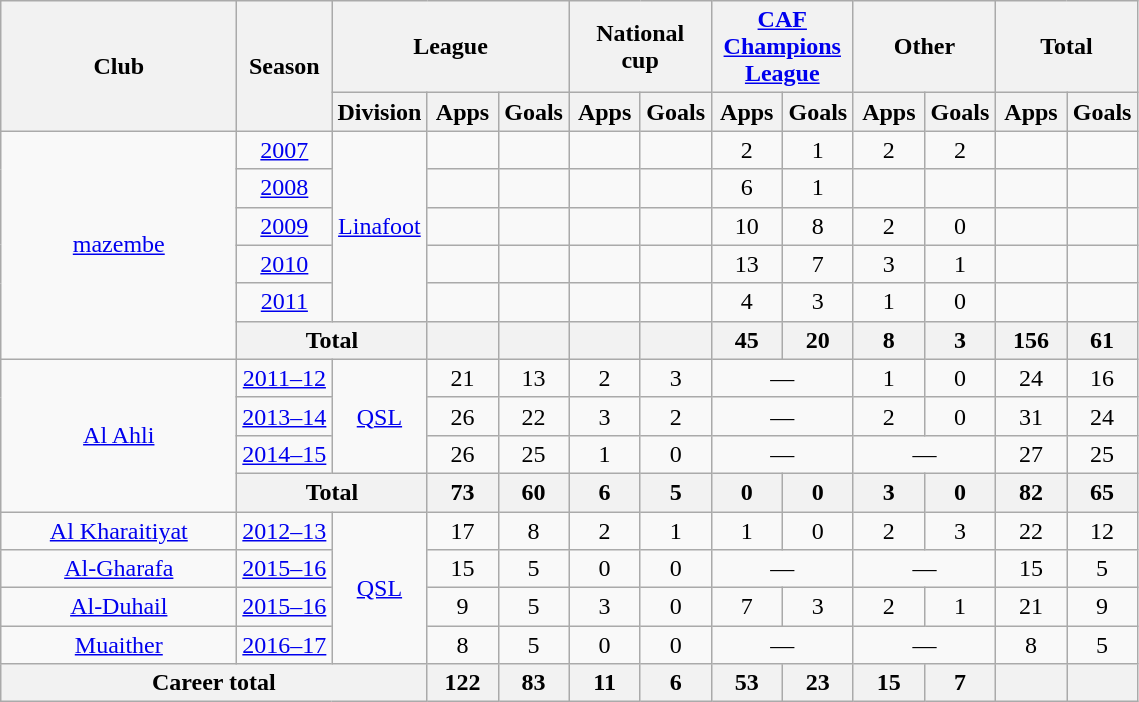<table class="wikitable" style="text-align:center">
<tr>
<th rowspan="2" width="150">Club</th>
<th rowspan="2">Season</th>
<th colspan="3">League</th>
<th colspan="2">National cup</th>
<th colspan="2"><a href='#'>CAF Champions League</a></th>
<th colspan="2">Other</th>
<th colspan="2">Total</th>
</tr>
<tr>
<th>Division</th>
<th width="40">Apps</th>
<th width="40">Goals</th>
<th width="40">Apps</th>
<th width="40">Goals</th>
<th width="40">Apps</th>
<th width="40">Goals</th>
<th width="40">Apps</th>
<th width="40">Goals</th>
<th width="40">Apps</th>
<th width="40">Goals</th>
</tr>
<tr>
<td rowspan="6"><a href='#'>mazembe</a></td>
<td><a href='#'>2007</a></td>
<td rowspan="5"><a href='#'>Linafoot</a></td>
<td></td>
<td></td>
<td></td>
<td></td>
<td>2</td>
<td>1</td>
<td>2</td>
<td>2</td>
<td></td>
<td></td>
</tr>
<tr>
<td><a href='#'>2008</a></td>
<td></td>
<td></td>
<td></td>
<td></td>
<td>6</td>
<td>1</td>
<td></td>
<td></td>
<td></td>
<td></td>
</tr>
<tr>
<td><a href='#'>2009</a></td>
<td></td>
<td></td>
<td></td>
<td></td>
<td>10</td>
<td>8</td>
<td>2</td>
<td>0</td>
<td></td>
<td></td>
</tr>
<tr>
<td><a href='#'>2010</a></td>
<td></td>
<td></td>
<td></td>
<td></td>
<td>13</td>
<td>7</td>
<td>3</td>
<td>1</td>
<td></td>
<td></td>
</tr>
<tr>
<td><a href='#'>2011</a></td>
<td></td>
<td></td>
<td></td>
<td></td>
<td>4</td>
<td>3</td>
<td>1</td>
<td>0</td>
<td></td>
<td></td>
</tr>
<tr>
<th colspan="2">Total</th>
<th></th>
<th></th>
<th></th>
<th></th>
<th>45</th>
<th>20</th>
<th>8</th>
<th>3</th>
<th>156</th>
<th>61</th>
</tr>
<tr>
<td rowspan="4"><a href='#'>Al Ahli</a></td>
<td><a href='#'>2011–12</a></td>
<td rowspan="3"><a href='#'>QSL</a></td>
<td>21</td>
<td>13</td>
<td>2</td>
<td>3</td>
<td colspan="2">—</td>
<td>1</td>
<td>0</td>
<td>24</td>
<td>16</td>
</tr>
<tr>
<td><a href='#'>2013–14</a></td>
<td>26</td>
<td>22</td>
<td>3</td>
<td>2</td>
<td colspan="2">—</td>
<td>2</td>
<td>0</td>
<td>31</td>
<td>24</td>
</tr>
<tr>
<td><a href='#'>2014–15</a></td>
<td>26</td>
<td>25</td>
<td>1</td>
<td>0</td>
<td colspan="2">—</td>
<td colspan="2">—</td>
<td>27</td>
<td>25</td>
</tr>
<tr>
<th colspan="2">Total</th>
<th>73</th>
<th>60</th>
<th>6</th>
<th>5</th>
<th>0</th>
<th>0</th>
<th>3</th>
<th>0</th>
<th>82</th>
<th>65</th>
</tr>
<tr>
<td><a href='#'>Al Kharaitiyat</a></td>
<td><a href='#'>2012–13</a></td>
<td rowspan="4"><a href='#'>QSL</a></td>
<td>17</td>
<td>8</td>
<td>2</td>
<td>1</td>
<td>1</td>
<td>0</td>
<td>2</td>
<td>3</td>
<td>22</td>
<td>12</td>
</tr>
<tr>
<td><a href='#'>Al-Gharafa</a></td>
<td><a href='#'>2015–16</a></td>
<td>15</td>
<td>5</td>
<td>0</td>
<td>0</td>
<td colspan="2">—</td>
<td colspan="2">—</td>
<td>15</td>
<td>5</td>
</tr>
<tr>
<td><a href='#'>Al-Duhail</a></td>
<td><a href='#'>2015–16</a></td>
<td>9</td>
<td>5</td>
<td>3</td>
<td>0</td>
<td>7</td>
<td>3</td>
<td>2</td>
<td>1</td>
<td>21</td>
<td>9</td>
</tr>
<tr>
<td><a href='#'>Muaither</a></td>
<td><a href='#'>2016–17</a></td>
<td>8</td>
<td>5</td>
<td>0</td>
<td>0</td>
<td colspan="2">—</td>
<td colspan="2">—</td>
<td>8</td>
<td>5</td>
</tr>
<tr>
<th colspan="3">Career total</th>
<th>122</th>
<th>83</th>
<th>11</th>
<th>6</th>
<th>53</th>
<th>23</th>
<th>15</th>
<th>7</th>
<th></th>
<th></th>
</tr>
</table>
